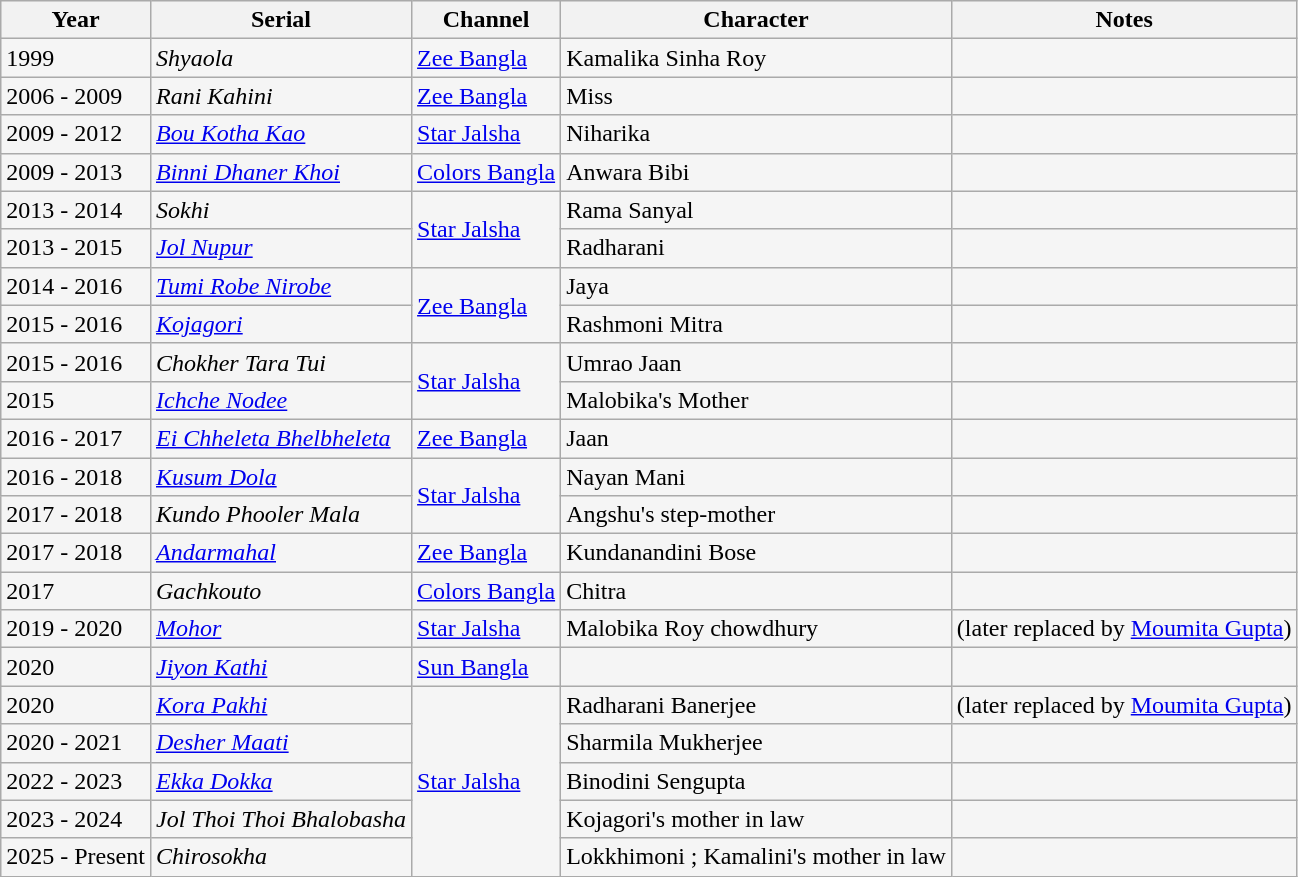<table class="wikitable sortable" style="background:#F5F5F5;">
<tr>
<th>Year</th>
<th>Serial</th>
<th>Channel</th>
<th>Character</th>
<th>Notes</th>
</tr>
<tr>
<td>1999</td>
<td><em>Shyaola</em></td>
<td><a href='#'>Zee Bangla</a></td>
<td>Kamalika Sinha Roy</td>
<td></td>
</tr>
<tr>
<td>2006 - 2009</td>
<td><em>Rani Kahini</em></td>
<td><a href='#'>Zee Bangla</a></td>
<td>Miss</td>
<td></td>
</tr>
<tr>
<td>2009 - 2012</td>
<td><em><a href='#'>Bou Kotha Kao</a></em></td>
<td><a href='#'>Star Jalsha</a></td>
<td>Niharika</td>
<td></td>
</tr>
<tr>
<td>2009 - 2013</td>
<td><em><a href='#'>Binni Dhaner Khoi</a></em></td>
<td><a href='#'>Colors Bangla</a></td>
<td>Anwara Bibi</td>
<td></td>
</tr>
<tr>
<td>2013 - 2014</td>
<td><em>Sokhi</em></td>
<td rowspan="2"><a href='#'>Star Jalsha</a></td>
<td>Rama Sanyal</td>
<td></td>
</tr>
<tr>
<td>2013 - 2015</td>
<td><em><a href='#'>Jol Nupur</a></em></td>
<td>Radharani</td>
<td></td>
</tr>
<tr>
<td>2014 - 2016</td>
<td><em><a href='#'>Tumi Robe Nirobe</a></em></td>
<td rowspan="2"><a href='#'>Zee Bangla</a></td>
<td>Jaya</td>
<td></td>
</tr>
<tr>
<td>2015 - 2016</td>
<td><em><a href='#'>Kojagori</a></em></td>
<td>Rashmoni Mitra</td>
<td></td>
</tr>
<tr>
<td>2015 - 2016</td>
<td><em>Chokher Tara Tui</em></td>
<td rowspan="2"><a href='#'>Star Jalsha</a></td>
<td>Umrao Jaan</td>
<td></td>
</tr>
<tr>
<td>2015</td>
<td><em><a href='#'>Ichche Nodee</a></em></td>
<td>Malobika's Mother</td>
<td></td>
</tr>
<tr>
<td>2016 - 2017</td>
<td><em><a href='#'>Ei Chheleta Bhelbheleta</a></em></td>
<td><a href='#'>Zee Bangla</a></td>
<td>Jaan</td>
<td></td>
</tr>
<tr>
<td>2016 - 2018</td>
<td><em><a href='#'>Kusum Dola</a></em></td>
<td rowspan="2"><a href='#'>Star Jalsha</a></td>
<td>Nayan Mani</td>
<td></td>
</tr>
<tr>
<td>2017 - 2018</td>
<td><em>Kundo Phooler Mala</em></td>
<td>Angshu's step-mother</td>
<td></td>
</tr>
<tr>
<td>2017 - 2018</td>
<td><em><a href='#'>Andarmahal</a></em></td>
<td><a href='#'>Zee Bangla</a></td>
<td>Kundanandini Bose</td>
<td></td>
</tr>
<tr>
<td>2017</td>
<td><em>Gachkouto</em></td>
<td><a href='#'>Colors Bangla</a></td>
<td>Chitra</td>
<td></td>
</tr>
<tr>
<td>2019 - 2020</td>
<td><em><a href='#'>Mohor</a></em></td>
<td><a href='#'>Star Jalsha</a></td>
<td>Malobika Roy chowdhury</td>
<td>(later replaced by <a href='#'>Moumita Gupta</a>)</td>
</tr>
<tr>
<td>2020</td>
<td><em><a href='#'>Jiyon Kathi</a></em></td>
<td><a href='#'>Sun Bangla</a></td>
<td></td>
<td></td>
</tr>
<tr>
<td>2020</td>
<td><em><a href='#'>Kora Pakhi</a></em></td>
<td rowspan="5"><a href='#'>Star Jalsha</a></td>
<td>Radharani Banerjee</td>
<td>(later replaced by <a href='#'>Moumita Gupta</a>)</td>
</tr>
<tr>
<td>2020 - 2021</td>
<td><em><a href='#'>Desher Maati</a></em></td>
<td>Sharmila Mukherjee</td>
<td></td>
</tr>
<tr>
<td>2022 - 2023</td>
<td><em><a href='#'>Ekka Dokka</a></em></td>
<td>Binodini Sengupta</td>
<td></td>
</tr>
<tr>
<td>2023 - 2024</td>
<td><em>Jol Thoi Thoi Bhalobasha</em></td>
<td>Kojagori's mother in law</td>
<td></td>
</tr>
<tr>
<td>2025 - Present</td>
<td><em>Chirosokha</em></td>
<td>Lokkhimoni ; Kamalini's mother in law</td>
</tr>
</table>
